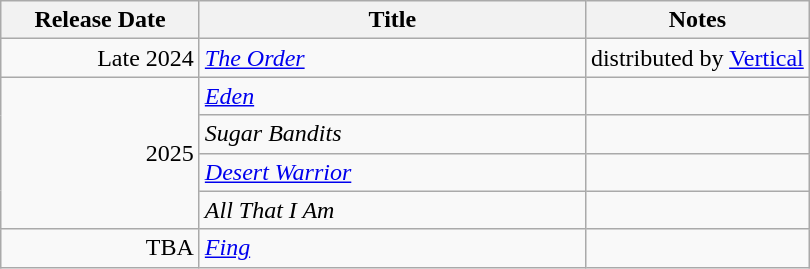<table class="wikitable sortable">
<tr>
<th style="width:125px;">Release Date</th>
<th style="width:250px;">Title</th>
<th>Notes</th>
</tr>
<tr>
<td style="text-align:right;">Late 2024</td>
<td><em><a href='#'>The Order</a></em></td>
<td>distributed by <a href='#'>Vertical</a></td>
</tr>
<tr>
<td rowspan="4" style="text-align:right;">2025</td>
<td><em><a href='#'>Eden</a></em></td>
<td></td>
</tr>
<tr>
<td><em>Sugar Bandits</em></td>
<td></td>
</tr>
<tr>
<td><em><a href='#'>Desert Warrior</a></em></td>
<td></td>
</tr>
<tr>
<td><em>All That I Am</em></td>
<td></td>
</tr>
<tr>
<td style="text-align:right;">TBA</td>
<td><em><a href='#'>Fing</a></em></td>
<td></td>
</tr>
</table>
